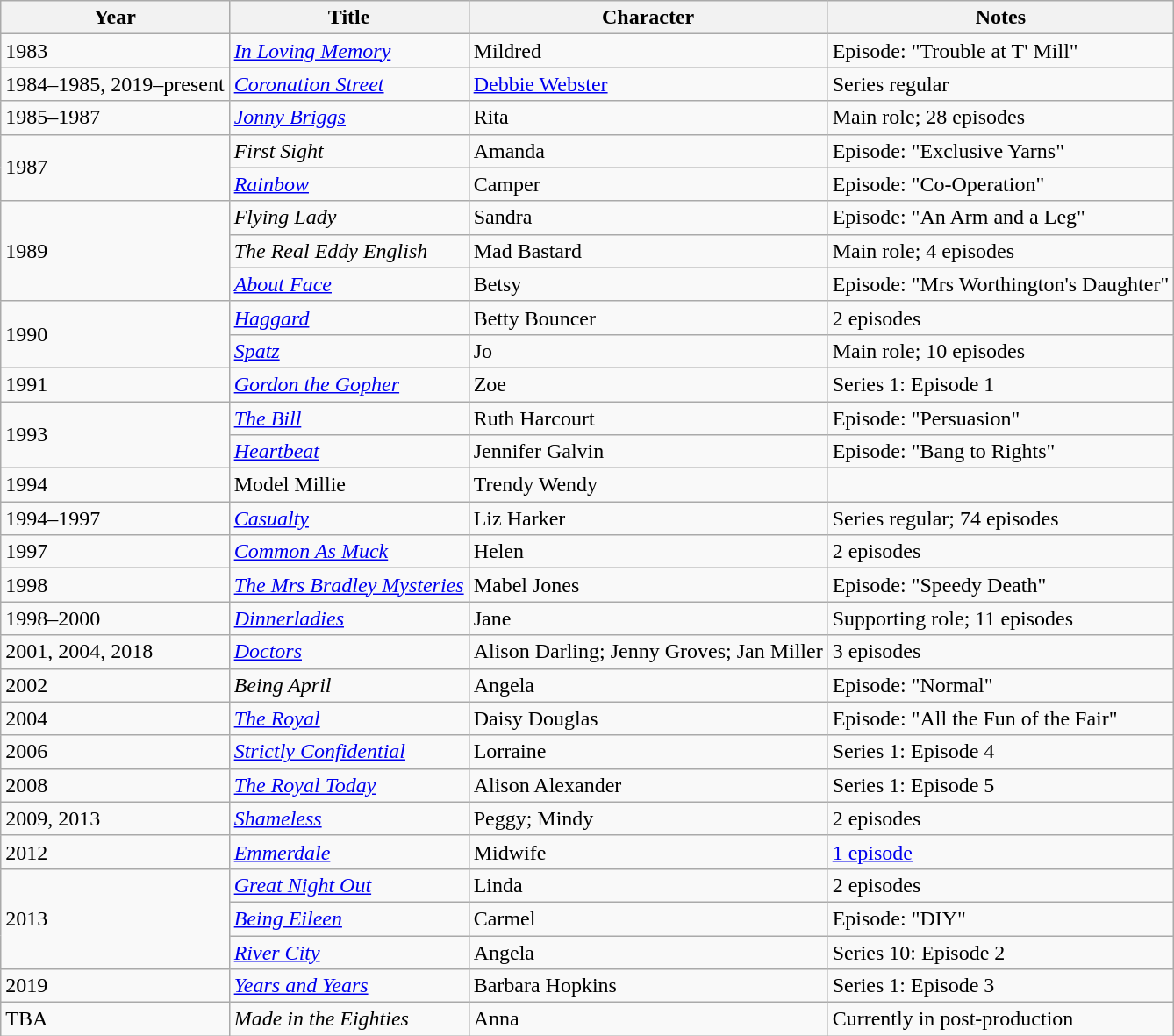<table class="wikitable">
<tr>
<th>Year</th>
<th>Title</th>
<th>Character</th>
<th>Notes</th>
</tr>
<tr>
<td>1983</td>
<td><em><a href='#'>In Loving Memory</a></em></td>
<td>Mildred</td>
<td>Episode: "Trouble at T' Mill"</td>
</tr>
<tr>
<td>1984–1985, 2019–present</td>
<td><em><a href='#'>Coronation Street</a></em></td>
<td><a href='#'>Debbie Webster</a></td>
<td>Series regular</td>
</tr>
<tr>
<td>1985–1987</td>
<td><em><a href='#'>Jonny Briggs</a></em></td>
<td>Rita</td>
<td>Main role; 28 episodes</td>
</tr>
<tr>
<td rowspan="2">1987</td>
<td><em>First Sight</em></td>
<td>Amanda</td>
<td>Episode: "Exclusive Yarns"</td>
</tr>
<tr>
<td><em><a href='#'>Rainbow</a></em></td>
<td>Camper</td>
<td>Episode: "Co-Operation"</td>
</tr>
<tr>
<td rowspan="3">1989</td>
<td><em>Flying Lady</em></td>
<td>Sandra</td>
<td>Episode: "An Arm and a Leg"</td>
</tr>
<tr>
<td><em>The Real Eddy English</em></td>
<td>Mad Bastard</td>
<td>Main role; 4 episodes</td>
</tr>
<tr>
<td><em><a href='#'>About Face</a></em></td>
<td>Betsy</td>
<td>Episode: "Mrs Worthington's Daughter"</td>
</tr>
<tr>
<td rowspan="2">1990</td>
<td><em><a href='#'>Haggard</a></em></td>
<td>Betty Bouncer</td>
<td>2 episodes</td>
</tr>
<tr>
<td><em><a href='#'>Spatz</a></em></td>
<td>Jo</td>
<td>Main role; 10 episodes</td>
</tr>
<tr>
<td>1991</td>
<td><em><a href='#'>Gordon the Gopher</a></em></td>
<td>Zoe</td>
<td>Series 1: Episode 1</td>
</tr>
<tr>
<td rowspan="2">1993</td>
<td><em><a href='#'>The Bill</a></em></td>
<td>Ruth Harcourt</td>
<td>Episode: "Persuasion"</td>
</tr>
<tr>
<td><em><a href='#'>Heartbeat</a></em></td>
<td>Jennifer Galvin</td>
<td>Episode: "Bang to Rights"</td>
</tr>
<tr>
<td>1994</td>
<td>Model Millie</td>
<td>Trendy Wendy</td>
<td></td>
</tr>
<tr>
<td>1994–1997</td>
<td><em><a href='#'>Casualty</a></em></td>
<td>Liz Harker</td>
<td>Series regular; 74 episodes</td>
</tr>
<tr>
<td>1997</td>
<td><em><a href='#'>Common As Muck</a></em></td>
<td>Helen</td>
<td>2 episodes</td>
</tr>
<tr>
<td>1998</td>
<td><em><a href='#'>The Mrs Bradley Mysteries</a></em></td>
<td>Mabel Jones</td>
<td>Episode: "Speedy Death"</td>
</tr>
<tr>
<td>1998–2000</td>
<td><em><a href='#'>Dinnerladies</a></em></td>
<td>Jane</td>
<td>Supporting role; 11 episodes</td>
</tr>
<tr>
<td>2001, 2004, 2018</td>
<td><em><a href='#'>Doctors</a></em></td>
<td>Alison Darling; Jenny Groves; Jan Miller</td>
<td>3 episodes</td>
</tr>
<tr>
<td>2002</td>
<td><em>Being April</em></td>
<td>Angela</td>
<td>Episode: "Normal"</td>
</tr>
<tr>
<td>2004</td>
<td><em><a href='#'>The Royal</a></em></td>
<td>Daisy Douglas</td>
<td>Episode: "All the Fun of the Fair"</td>
</tr>
<tr>
<td>2006</td>
<td><em><a href='#'>Strictly Confidential</a></em></td>
<td>Lorraine</td>
<td>Series 1: Episode 4</td>
</tr>
<tr>
<td>2008</td>
<td><em><a href='#'>The Royal Today</a></em></td>
<td>Alison Alexander</td>
<td>Series 1: Episode 5</td>
</tr>
<tr>
<td>2009, 2013</td>
<td><em><a href='#'>Shameless</a></em></td>
<td>Peggy; Mindy</td>
<td>2 episodes</td>
</tr>
<tr>
<td>2012</td>
<td><em><a href='#'>Emmerdale</a></em></td>
<td>Midwife</td>
<td><a href='#'>1 episode</a></td>
</tr>
<tr>
<td rowspan="3">2013</td>
<td><em><a href='#'>Great Night Out</a></em></td>
<td>Linda</td>
<td>2 episodes</td>
</tr>
<tr>
<td><em><a href='#'>Being Eileen</a></em></td>
<td>Carmel</td>
<td>Episode: "DIY"</td>
</tr>
<tr>
<td><em><a href='#'>River City</a></em></td>
<td>Angela</td>
<td>Series 10: Episode 2</td>
</tr>
<tr>
<td>2019</td>
<td><em><a href='#'>Years and Years</a></em></td>
<td>Barbara Hopkins</td>
<td>Series 1: Episode 3</td>
</tr>
<tr>
<td>TBA</td>
<td><em>Made in the Eighties</em></td>
<td>Anna</td>
<td>Currently in post-production</td>
</tr>
</table>
